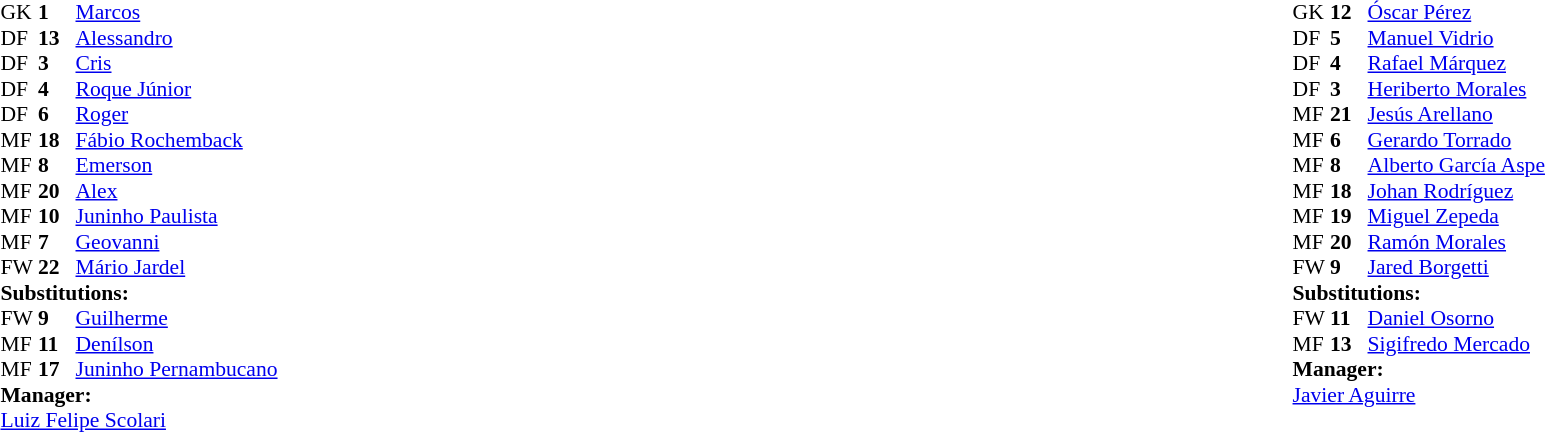<table width="100%">
<tr>
<td valign="top" width="50%"><br><table style="font-size: 90%" cellspacing="0" cellpadding="0">
<tr>
<th width=25></th>
<th width=25></th>
</tr>
<tr>
<td>GK</td>
<td><strong>1</strong></td>
<td><a href='#'>Marcos</a></td>
</tr>
<tr>
<td>DF</td>
<td><strong>13</strong></td>
<td><a href='#'>Alessandro</a></td>
<td></td>
<td></td>
</tr>
<tr>
<td>DF</td>
<td><strong>3</strong></td>
<td><a href='#'>Cris</a></td>
</tr>
<tr>
<td>DF</td>
<td><strong>4</strong></td>
<td><a href='#'>Roque Júnior</a></td>
<td></td>
</tr>
<tr>
<td>DF</td>
<td><strong>6</strong></td>
<td><a href='#'>Roger</a></td>
</tr>
<tr>
<td>MF</td>
<td><strong>18</strong></td>
<td><a href='#'>Fábio Rochemback</a></td>
<td></td>
</tr>
<tr>
<td>MF</td>
<td><strong>8</strong></td>
<td><a href='#'>Emerson</a></td>
<td></td>
</tr>
<tr>
<td>MF</td>
<td><strong>20</strong></td>
<td><a href='#'>Alex</a></td>
</tr>
<tr>
<td>MF</td>
<td><strong>10</strong></td>
<td><a href='#'>Juninho Paulista</a></td>
<td></td>
<td></td>
</tr>
<tr>
<td>MF</td>
<td><strong>7</strong></td>
<td><a href='#'>Geovanni</a></td>
</tr>
<tr>
<td>FW</td>
<td><strong>22</strong></td>
<td><a href='#'>Mário Jardel</a></td>
<td></td>
<td></td>
</tr>
<tr>
<td colspan=3><strong>Substitutions:</strong></td>
</tr>
<tr>
<td>FW</td>
<td><strong>9</strong></td>
<td><a href='#'>Guilherme</a></td>
<td></td>
<td></td>
</tr>
<tr>
<td>MF</td>
<td><strong>11</strong></td>
<td><a href='#'>Denílson</a></td>
<td></td>
<td></td>
</tr>
<tr>
<td>MF</td>
<td><strong>17</strong></td>
<td><a href='#'>Juninho Pernambucano</a></td>
<td></td>
<td></td>
</tr>
<tr>
<td colspan=3><strong>Manager:</strong></td>
</tr>
<tr>
<td colspan=3><a href='#'>Luiz Felipe Scolari</a></td>
</tr>
</table>
</td>
<td valign="top"></td>
<td valign="top" width="50%"><br><table style="font-size: 90%" cellspacing="0" cellpadding="0" align="center">
<tr>
<th width=25></th>
<th width=25></th>
</tr>
<tr>
<td>GK</td>
<td><strong>12</strong></td>
<td><a href='#'>Óscar Pérez</a></td>
</tr>
<tr>
<td>DF</td>
<td><strong>5</strong></td>
<td><a href='#'>Manuel Vidrio</a></td>
</tr>
<tr>
<td>DF</td>
<td><strong>4</strong></td>
<td><a href='#'>Rafael Márquez</a></td>
</tr>
<tr>
<td>DF</td>
<td><strong>3</strong></td>
<td><a href='#'>Heriberto Morales</a></td>
<td></td>
</tr>
<tr>
<td>MF</td>
<td><strong>21</strong></td>
<td><a href='#'>Jesús Arellano</a></td>
</tr>
<tr>
<td>MF</td>
<td><strong>6</strong></td>
<td><a href='#'>Gerardo Torrado</a></td>
</tr>
<tr>
<td>MF</td>
<td><strong>8</strong></td>
<td><a href='#'>Alberto García Aspe</a></td>
</tr>
<tr>
<td>MF</td>
<td><strong>18</strong></td>
<td><a href='#'>Johan Rodríguez</a></td>
<td></td>
<td></td>
</tr>
<tr>
<td>MF</td>
<td><strong>19</strong></td>
<td><a href='#'>Miguel Zepeda</a></td>
<td></td>
<td></td>
</tr>
<tr>
<td>MF</td>
<td><strong>20</strong></td>
<td><a href='#'>Ramón Morales</a></td>
<td></td>
</tr>
<tr>
<td>FW</td>
<td><strong>9</strong></td>
<td><a href='#'>Jared Borgetti</a></td>
</tr>
<tr>
<td colspan=3><strong>Substitutions:</strong></td>
</tr>
<tr>
<td>FW</td>
<td><strong>11</strong></td>
<td><a href='#'>Daniel Osorno</a></td>
<td></td>
<td></td>
</tr>
<tr>
<td>MF</td>
<td><strong>13</strong></td>
<td><a href='#'>Sigifredo Mercado</a></td>
<td></td>
<td></td>
</tr>
<tr>
<td colspan=3><strong>Manager:</strong></td>
</tr>
<tr>
<td colspan=3><a href='#'>Javier Aguirre</a></td>
</tr>
</table>
</td>
</tr>
</table>
